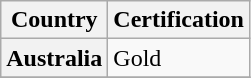<table class="wikitable plainrowheaders">
<tr>
<th scope="col">Country</th>
<th scope="col">Certification</th>
</tr>
<tr>
<th scope="row">Australia</th>
<td>Gold</td>
</tr>
<tr>
</tr>
</table>
